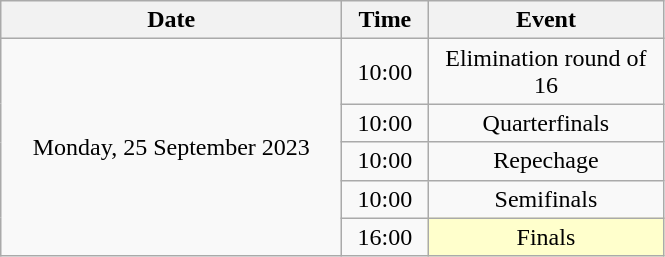<table class = "wikitable" style="text-align:center;">
<tr>
<th width=220>Date</th>
<th width=50>Time</th>
<th width=150>Event</th>
</tr>
<tr>
<td rowspan=5>Monday, 25 September 2023</td>
<td>10:00</td>
<td>Elimination round of 16</td>
</tr>
<tr>
<td>10:00</td>
<td>Quarterfinals</td>
</tr>
<tr>
<td>10:00</td>
<td>Repechage</td>
</tr>
<tr>
<td>10:00</td>
<td>Semifinals</td>
</tr>
<tr>
<td>16:00</td>
<td bgcolor=ffffcc>Finals</td>
</tr>
</table>
